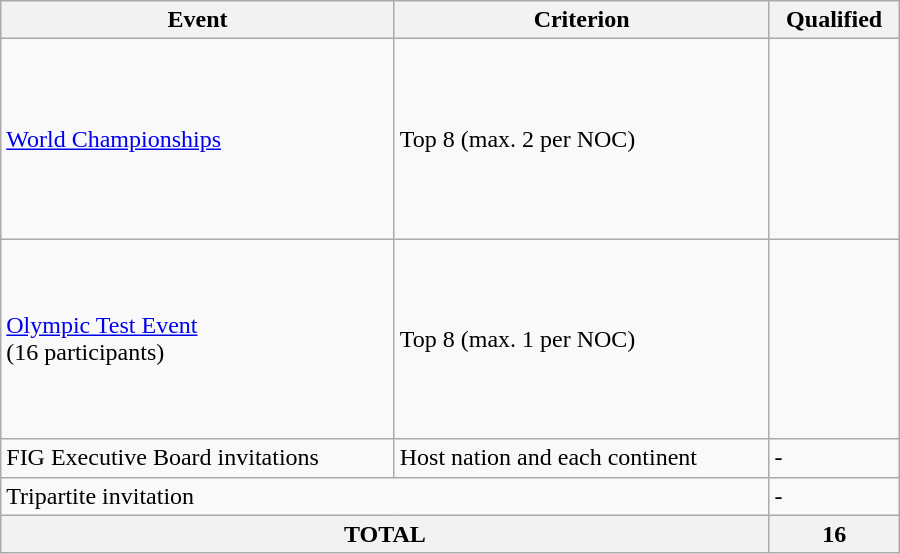<table class="wikitable" style="width:600px;">
<tr>
<th>Event</th>
<th>Criterion</th>
<th>Qualified</th>
</tr>
<tr>
<td><a href='#'>World Championships</a></td>
<td>Top 8 (max. 2 per NOC)</td>
<td nowrap>  <br>  <br>  <br> <br>  <br>  <br>  <br> </td>
</tr>
<tr>
<td><a href='#'>Olympic Test Event</a><br>(16 participants)</td>
<td>Top 8 (max. 1 per NOC)</td>
<td nowrap> <br>  <br> <br><br>  <br><br><br></td>
</tr>
<tr>
<td>FIG Executive Board invitations</td>
<td>Host nation and each continent</td>
<td>-</td>
</tr>
<tr>
<td colspan="2">Tripartite invitation</td>
<td>-</td>
</tr>
<tr>
<th colspan="2">TOTAL</th>
<th>16</th>
</tr>
</table>
